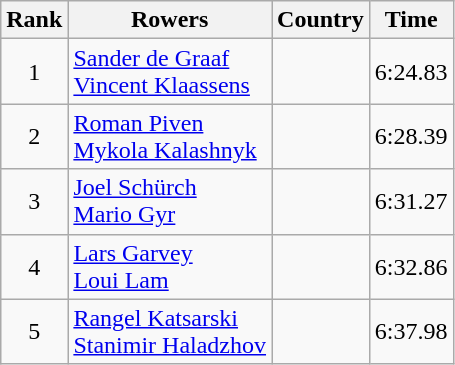<table class="wikitable" style="text-align:center">
<tr>
<th>Rank</th>
<th>Rowers</th>
<th>Country</th>
<th>Time</th>
</tr>
<tr>
<td>1</td>
<td align="left"><a href='#'>Sander de Graaf</a><br><a href='#'>Vincent Klaassens</a></td>
<td align="left"></td>
<td>6:24.83</td>
</tr>
<tr>
<td>2</td>
<td align="left"><a href='#'>Roman Piven</a><br><a href='#'>Mykola Kalashnyk</a></td>
<td align="left"></td>
<td>6:28.39</td>
</tr>
<tr>
<td>3</td>
<td align="left"><a href='#'>Joel Schürch</a><br><a href='#'>Mario Gyr</a></td>
<td align="left"></td>
<td>6:31.27</td>
</tr>
<tr>
<td>4</td>
<td align="left"><a href='#'>Lars Garvey</a><br><a href='#'>Loui Lam</a></td>
<td align="left"></td>
<td>6:32.86</td>
</tr>
<tr>
<td>5</td>
<td align="left"><a href='#'>Rangel Katsarski</a><br><a href='#'>Stanimir Haladzhov</a></td>
<td align="left"></td>
<td>6:37.98</td>
</tr>
</table>
